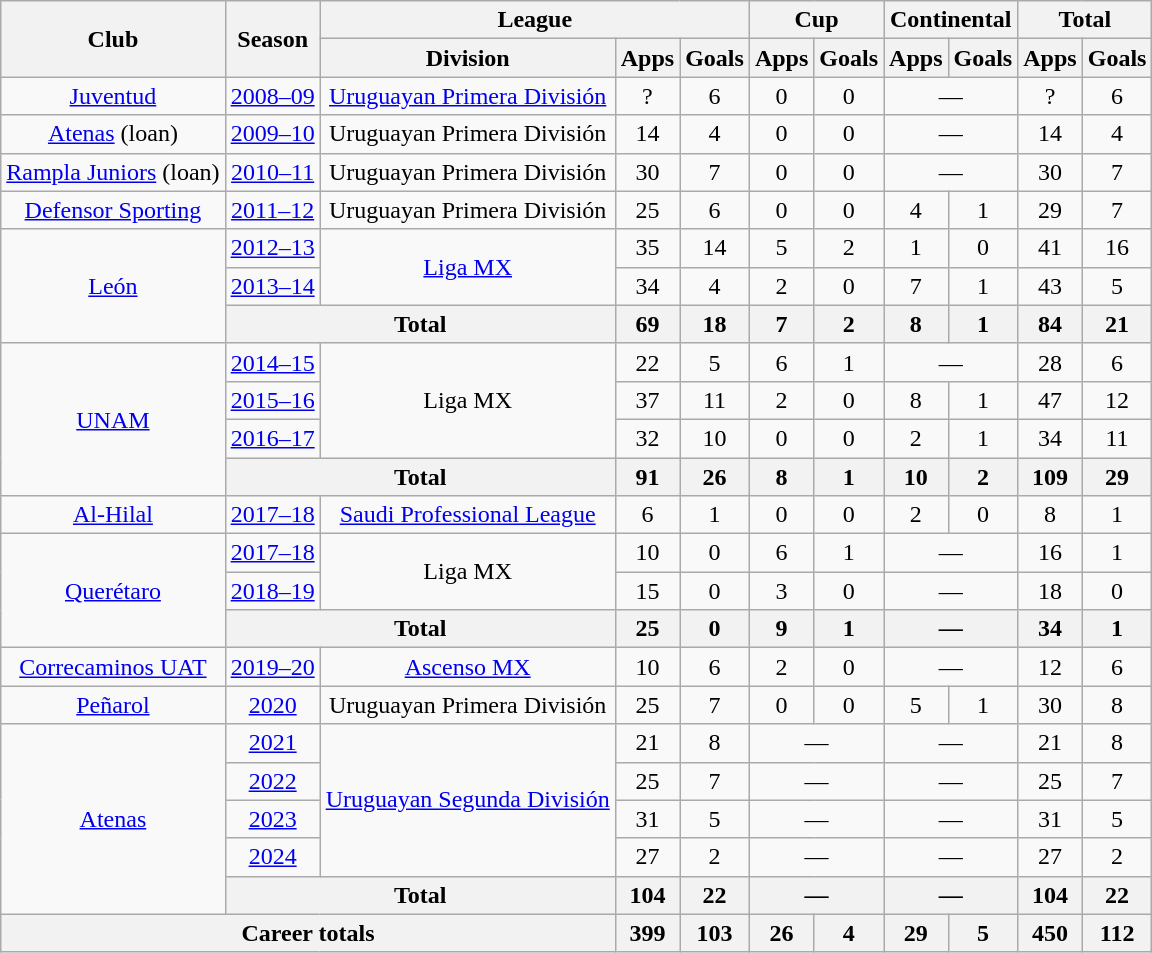<table class="wikitable" style="text-align:center">
<tr>
<th rowspan="2">Club</th>
<th rowspan="2">Season</th>
<th colspan="3">League</th>
<th colspan="2">Cup</th>
<th colspan="2">Continental</th>
<th colspan="2">Total</th>
</tr>
<tr>
<th>Division</th>
<th>Apps</th>
<th>Goals</th>
<th>Apps</th>
<th>Goals</th>
<th>Apps</th>
<th>Goals</th>
<th>Apps</th>
<th>Goals</th>
</tr>
<tr>
<td><a href='#'>Juventud</a></td>
<td><a href='#'>2008–09</a></td>
<td><a href='#'>Uruguayan Primera División</a></td>
<td>?</td>
<td>6</td>
<td>0</td>
<td>0</td>
<td colspan=2>—</td>
<td>?</td>
<td>6</td>
</tr>
<tr>
<td><a href='#'>Atenas</a> (loan)</td>
<td><a href='#'>2009–10</a></td>
<td>Uruguayan Primera División</td>
<td>14</td>
<td>4</td>
<td>0</td>
<td>0</td>
<td colspan=2>—</td>
<td>14</td>
<td>4</td>
</tr>
<tr>
<td><a href='#'>Rampla Juniors</a> (loan)</td>
<td><a href='#'>2010–11</a></td>
<td>Uruguayan Primera División</td>
<td>30</td>
<td>7</td>
<td>0</td>
<td>0</td>
<td colspan=2>—</td>
<td>30</td>
<td>7</td>
</tr>
<tr>
<td><a href='#'>Defensor Sporting</a></td>
<td><a href='#'>2011–12</a></td>
<td>Uruguayan Primera División</td>
<td>25</td>
<td>6</td>
<td>0</td>
<td>0</td>
<td>4</td>
<td>1</td>
<td>29</td>
<td>7</td>
</tr>
<tr>
<td rowspan=3><a href='#'>León</a></td>
<td><a href='#'>2012–13</a></td>
<td rowspan=2><a href='#'>Liga MX</a></td>
<td>35</td>
<td>14</td>
<td>5</td>
<td>2</td>
<td>1</td>
<td>0</td>
<td>41</td>
<td>16</td>
</tr>
<tr>
<td><a href='#'>2013–14</a></td>
<td>34</td>
<td>4</td>
<td>2</td>
<td>0</td>
<td>7</td>
<td>1</td>
<td>43</td>
<td>5</td>
</tr>
<tr>
<th colspan=2>Total</th>
<th>69</th>
<th>18</th>
<th>7</th>
<th>2</th>
<th>8</th>
<th>1</th>
<th>84</th>
<th>21</th>
</tr>
<tr>
<td rowspan=4><a href='#'>UNAM</a></td>
<td><a href='#'>2014–15</a></td>
<td rowspan=3>Liga MX</td>
<td>22</td>
<td>5</td>
<td>6</td>
<td>1</td>
<td colspan=2>—</td>
<td>28</td>
<td>6</td>
</tr>
<tr>
<td><a href='#'>2015–16</a></td>
<td>37</td>
<td>11</td>
<td>2</td>
<td>0</td>
<td>8</td>
<td>1</td>
<td>47</td>
<td>12</td>
</tr>
<tr>
<td><a href='#'>2016–17</a></td>
<td>32</td>
<td>10</td>
<td>0</td>
<td>0</td>
<td>2</td>
<td>1</td>
<td>34</td>
<td>11</td>
</tr>
<tr>
<th colspan=2>Total</th>
<th>91</th>
<th>26</th>
<th>8</th>
<th>1</th>
<th>10</th>
<th>2</th>
<th>109</th>
<th>29</th>
</tr>
<tr>
<td><a href='#'>Al-Hilal</a></td>
<td><a href='#'>2017–18</a></td>
<td><a href='#'>Saudi Professional League</a></td>
<td>6</td>
<td>1</td>
<td>0</td>
<td>0</td>
<td>2</td>
<td>0</td>
<td>8</td>
<td>1</td>
</tr>
<tr>
<td rowspan=3><a href='#'>Querétaro</a></td>
<td><a href='#'>2017–18</a></td>
<td rowspan=2>Liga MX</td>
<td>10</td>
<td>0</td>
<td>6</td>
<td>1</td>
<td colspan=2>—</td>
<td>16</td>
<td>1</td>
</tr>
<tr>
<td><a href='#'>2018–19</a></td>
<td>15</td>
<td>0</td>
<td>3</td>
<td>0</td>
<td colspan=2>—</td>
<td>18</td>
<td>0</td>
</tr>
<tr>
<th colspan=2>Total</th>
<th>25</th>
<th>0</th>
<th>9</th>
<th>1</th>
<th colspan=2>—</th>
<th>34</th>
<th>1</th>
</tr>
<tr>
<td><a href='#'>Correcaminos UAT</a></td>
<td><a href='#'>2019–20</a></td>
<td><a href='#'>Ascenso MX</a></td>
<td>10</td>
<td>6</td>
<td>2</td>
<td>0</td>
<td colspan=2>—</td>
<td>12</td>
<td>6</td>
</tr>
<tr>
<td><a href='#'>Peñarol</a></td>
<td><a href='#'>2020</a></td>
<td>Uruguayan Primera División</td>
<td>25</td>
<td>7</td>
<td>0</td>
<td>0</td>
<td>5</td>
<td>1</td>
<td>30</td>
<td>8</td>
</tr>
<tr>
<td rowspan=5><a href='#'>Atenas</a></td>
<td><a href='#'>2021</a></td>
<td rowspan=4><a href='#'>Uruguayan Segunda División</a></td>
<td>21</td>
<td>8</td>
<td colspan=2>—</td>
<td colspan=2>—</td>
<td>21</td>
<td>8</td>
</tr>
<tr>
<td><a href='#'>2022</a></td>
<td>25</td>
<td>7</td>
<td colspan=2>—</td>
<td colspan=2>—</td>
<td>25</td>
<td>7</td>
</tr>
<tr>
<td><a href='#'>2023</a></td>
<td>31</td>
<td>5</td>
<td colspan=2>—</td>
<td colspan=2>—</td>
<td>31</td>
<td>5</td>
</tr>
<tr>
<td><a href='#'>2024</a></td>
<td>27</td>
<td>2</td>
<td colspan=2>—</td>
<td colspan=2>—</td>
<td>27</td>
<td>2</td>
</tr>
<tr>
<th colspan=2>Total</th>
<th>104</th>
<th>22</th>
<th colspan=2>—</th>
<th colspan=2>—</th>
<th>104</th>
<th>22</th>
</tr>
<tr>
<th colspan=3>Career totals</th>
<th>399</th>
<th>103</th>
<th>26</th>
<th>4</th>
<th>29</th>
<th>5</th>
<th>450</th>
<th>112</th>
</tr>
</table>
